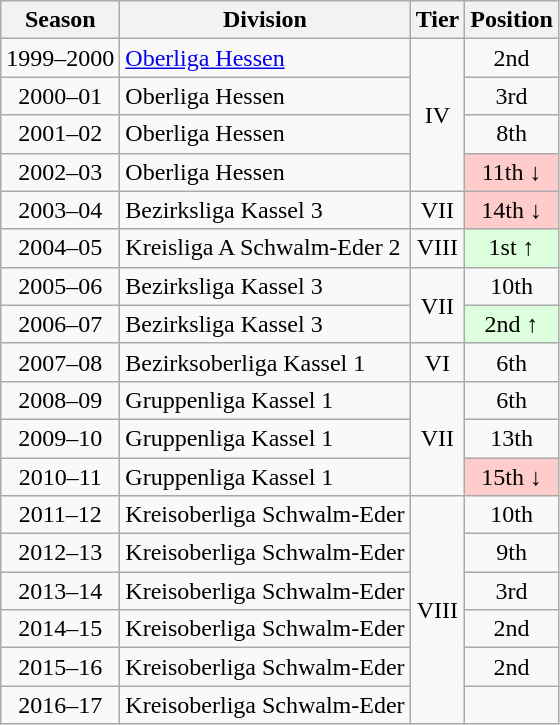<table class="wikitable">
<tr>
<th>Season</th>
<th>Division</th>
<th>Tier</th>
<th>Position</th>
</tr>
<tr align="center">
<td>1999–2000</td>
<td align="left"><a href='#'>Oberliga Hessen</a></td>
<td rowspan=4>IV</td>
<td>2nd</td>
</tr>
<tr align="center">
<td>2000–01</td>
<td align="left">Oberliga Hessen</td>
<td>3rd</td>
</tr>
<tr align="center">
<td>2001–02</td>
<td align="left">Oberliga Hessen</td>
<td>8th</td>
</tr>
<tr align="center">
<td>2002–03</td>
<td align="left">Oberliga Hessen</td>
<td style="background:#ffcccc">11th ↓</td>
</tr>
<tr align="center">
<td>2003–04</td>
<td align="left">Bezirksliga Kassel 3</td>
<td>VII</td>
<td style="background:#ffcccc">14th ↓</td>
</tr>
<tr align="center">
<td>2004–05</td>
<td align="left">Kreisliga A Schwalm-Eder 2</td>
<td>VIII</td>
<td style="background:#ddffdd">1st ↑</td>
</tr>
<tr align="center">
<td>2005–06</td>
<td align="left">Bezirksliga Kassel 3</td>
<td rowspan=2>VII</td>
<td>10th</td>
</tr>
<tr align="center">
<td>2006–07</td>
<td align="left">Bezirksliga Kassel 3</td>
<td style="background:#ddffdd">2nd ↑</td>
</tr>
<tr align="center">
<td>2007–08</td>
<td align="left">Bezirksoberliga Kassel 1</td>
<td>VI</td>
<td>6th</td>
</tr>
<tr align="center">
<td>2008–09</td>
<td align="left">Gruppenliga Kassel 1</td>
<td rowspan=3>VII</td>
<td>6th</td>
</tr>
<tr align="center">
<td>2009–10</td>
<td align="left">Gruppenliga Kassel 1</td>
<td>13th</td>
</tr>
<tr align="center">
<td>2010–11</td>
<td align="left">Gruppenliga Kassel 1</td>
<td style="background:#ffcccc">15th ↓</td>
</tr>
<tr align="center">
<td>2011–12</td>
<td align="left">Kreisoberliga Schwalm-Eder</td>
<td rowspan=6>VIII</td>
<td>10th</td>
</tr>
<tr align="center">
<td>2012–13</td>
<td align="left">Kreisoberliga Schwalm-Eder</td>
<td>9th</td>
</tr>
<tr align="center">
<td>2013–14</td>
<td align="left">Kreisoberliga Schwalm-Eder</td>
<td>3rd</td>
</tr>
<tr align="center">
<td>2014–15</td>
<td align="left">Kreisoberliga Schwalm-Eder</td>
<td>2nd</td>
</tr>
<tr align="center">
<td>2015–16</td>
<td align="left">Kreisoberliga Schwalm-Eder</td>
<td>2nd</td>
</tr>
<tr align="center">
<td>2016–17</td>
<td align="left">Kreisoberliga Schwalm-Eder</td>
<td></td>
</tr>
</table>
